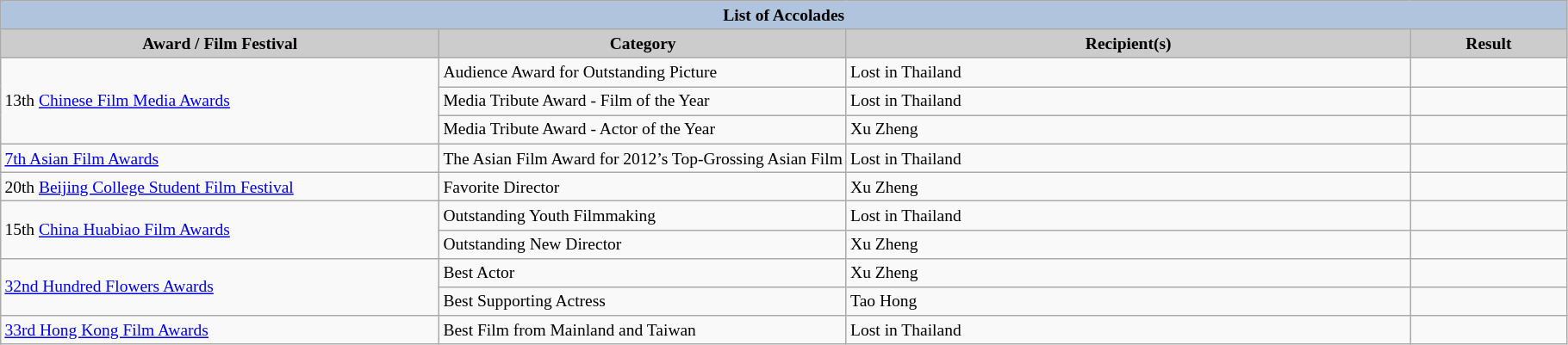<table class="wikitable" style="font-size:small">
<tr style="text-align:center;">
<th colspan=4 style="background:#B0C4DE;">List of Accolades</th>
</tr>
<tr style="text-align:center;">
<th style="background:#ccc; width:28%;">Award / Film Festival</th>
<th style="background:#ccc; width:26%;">Category</th>
<th style="background:#ccc; width:36%;">Recipient(s)</th>
<th style="background:#ccc; width:10%;">Result</th>
</tr>
<tr>
<td rowspan="3">13th <a href='#'>Chinese Film Media Awards</a></td>
<td>Audience Award for Outstanding Picture</td>
<td>Lost in Thailand</td>
<td></td>
</tr>
<tr>
<td>Media Tribute Award - Film of the Year</td>
<td>Lost in Thailand</td>
<td></td>
</tr>
<tr>
<td>Media Tribute Award - Actor of the Year</td>
<td>Xu Zheng</td>
<td></td>
</tr>
<tr>
<td><a href='#'>7th Asian Film Awards</a></td>
<td>The Asian Film Award for 2012’s Top-Grossing Asian Film</td>
<td>Lost in Thailand</td>
<td></td>
</tr>
<tr>
<td>20th <a href='#'>Beijing College Student Film Festival</a></td>
<td>Favorite Director</td>
<td>Xu Zheng</td>
<td></td>
</tr>
<tr>
<td rowspan="2">15th <a href='#'>China Huabiao Film Awards</a></td>
<td>Outstanding Youth Filmmaking</td>
<td>Lost in Thailand</td>
<td></td>
</tr>
<tr>
<td>Outstanding New Director</td>
<td>Xu Zheng</td>
<td></td>
</tr>
<tr>
<td rowspan="2"><a href='#'>32nd Hundred Flowers Awards</a></td>
<td>Best Actor</td>
<td>Xu Zheng</td>
<td></td>
</tr>
<tr>
<td>Best Supporting Actress</td>
<td>Tao Hong</td>
<td></td>
</tr>
<tr>
<td><a href='#'>33rd Hong Kong Film Awards</a></td>
<td>Best Film from Mainland and Taiwan</td>
<td>Lost in Thailand</td>
<td></td>
</tr>
</table>
